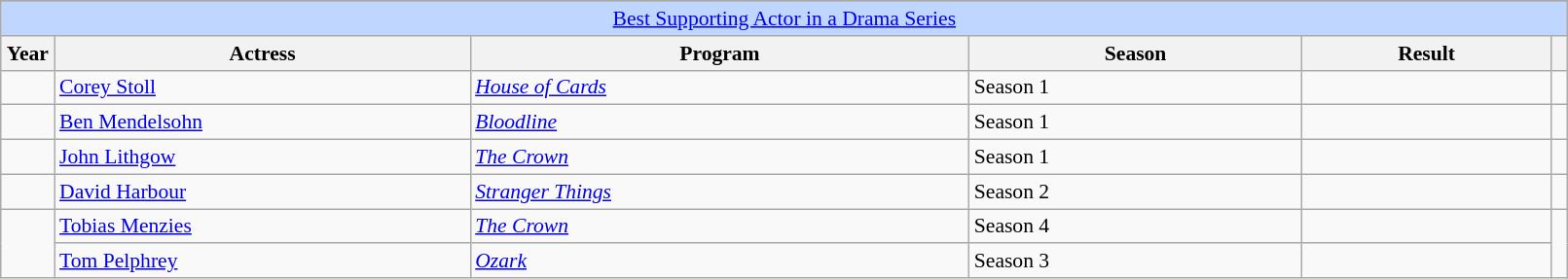<table class="wikitable plainrowheaders" style="font-size: 90%" width=85%>
<tr>
</tr>
<tr ---- bgcolor="#bfd7ff">
<td colspan=6 align=center><a href='#'>Best Supporting Actor in a Drama Series</a></td>
</tr>
<tr ---- bgcolor="#ebf5ff">
<th scope="col" style="width:2%;">Year</th>
<th scope="col" style="width:25%;">Actress</th>
<th scope="col" style="width:30%;">Program</th>
<th scope="col" style="width:20%;">Season</th>
<th scope="col" style="width:15%;">Result</th>
<th scope="col" class="unsortable" style="width:1%;"></th>
</tr>
<tr>
<td></td>
<td><a href='#'>Corey Stoll</a></td>
<td><em><a href='#'>House of Cards</a></em></td>
<td>Season 1</td>
<td></td>
<td></td>
</tr>
<tr>
<td></td>
<td><a href='#'>Ben Mendelsohn</a></td>
<td><em><a href='#'>Bloodline</a></em></td>
<td>Season 1</td>
<td></td>
<td></td>
</tr>
<tr>
<td></td>
<td><a href='#'>John Lithgow</a></td>
<td><em><a href='#'>The Crown</a></em></td>
<td>Season 1</td>
<td></td>
<td></td>
</tr>
<tr>
<td></td>
<td><a href='#'>David Harbour</a></td>
<td><em><a href='#'>Stranger Things</a></em></td>
<td>Season 2</td>
<td></td>
<td></td>
</tr>
<tr>
<td rowspan="2"></td>
<td><a href='#'>Tobias Menzies</a></td>
<td><em><a href='#'>The Crown</a></em></td>
<td>Season 4</td>
<td></td>
<td rowspan="2"></td>
</tr>
<tr>
<td><a href='#'>Tom Pelphrey</a></td>
<td><em><a href='#'>Ozark</a></em></td>
<td>Season 3</td>
<td></td>
</tr>
</table>
